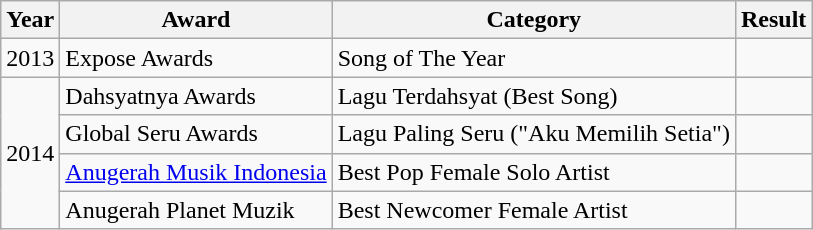<table class="wikitable">
<tr>
<th>Year</th>
<th>Award</th>
<th>Category</th>
<th>Result</th>
</tr>
<tr>
<td align="center" rowspan="1">2013</td>
<td>Expose Awards</td>
<td>Song of The Year</td>
<td></td>
</tr>
<tr>
<td align="center" rowspan="4">2014</td>
<td>Dahsyatnya Awards</td>
<td>Lagu Terdahsyat (Best Song)</td>
<td></td>
</tr>
<tr>
<td>Global Seru Awards</td>
<td>Lagu Paling Seru ("Aku Memilih Setia")</td>
<td></td>
</tr>
<tr>
<td><a href='#'>Anugerah Musik Indonesia</a></td>
<td>Best Pop Female Solo Artist</td>
<td></td>
</tr>
<tr>
<td>Anugerah Planet Muzik</td>
<td>Best Newcomer Female Artist</td>
<td></td>
</tr>
</table>
